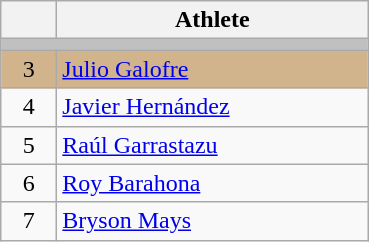<table class="wikitable">
<tr>
<th width="30"></th>
<th width="200">Athlete</th>
</tr>
<tr bgcolor="C0C0C0">
<td colspan=2></td>
</tr>
<tr bgcolor="D2B48C">
<td align="center">3</td>
<td> <a href='#'>Julio Galofre</a></td>
</tr>
<tr>
<td align="center">4</td>
<td> <a href='#'>Javier Hernández</a></td>
</tr>
<tr>
<td align="center">5</td>
<td> <a href='#'>Raúl Garrastazu</a></td>
</tr>
<tr>
<td align="center">6</td>
<td> <a href='#'>Roy Barahona</a></td>
</tr>
<tr>
<td align="center">7</td>
<td> <a href='#'>Bryson Mays</a></td>
</tr>
</table>
